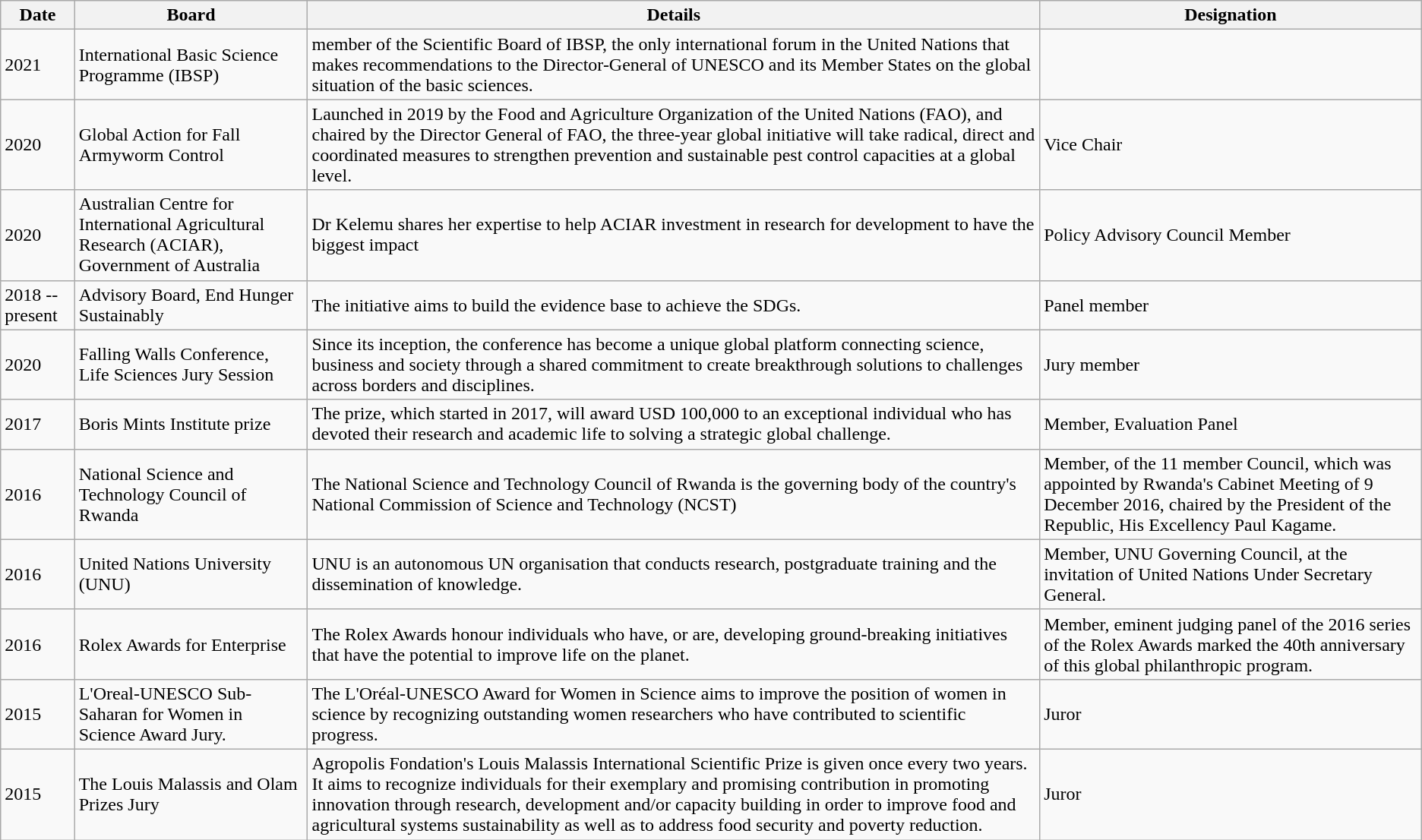<table class="wikitable">
<tr>
<th>Date</th>
<th>Board</th>
<th>Details</th>
<th>Designation</th>
</tr>
<tr>
<td>2021</td>
<td>International Basic Science Programme (IBSP)</td>
<td>member of the Scientific Board of IBSP, the only international forum in the United Nations that makes recommendations to the Director-General of UNESCO and its Member States on the global situation of the basic sciences.</td>
</tr>
<tr>
<td>2020</td>
<td>Global Action for Fall Armyworm Control</td>
<td>Launched in 2019 by the Food and Agriculture Organization of the United Nations (FAO), and chaired by the Director General of FAO, the three-year global initiative will take radical, direct and coordinated measures to strengthen prevention and sustainable pest control capacities at a global level.</td>
<td>Vice Chair </td>
</tr>
<tr>
<td>2020</td>
<td>Australian Centre for International Agricultural Research (ACIAR), Government of Australia</td>
<td>Dr Kelemu shares her expertise to help ACIAR investment in research for development to have the biggest impact</td>
<td>Policy Advisory Council Member </td>
</tr>
<tr>
<td>2018 -- present</td>
<td>Advisory Board, End Hunger Sustainably</td>
<td>The initiative aims to build the evidence base to achieve the SDGs.</td>
<td>Panel member</td>
</tr>
<tr>
<td>2020</td>
<td>Falling Walls Conference, Life Sciences Jury Session</td>
<td>Since its inception, the conference has become a unique global platform connecting science, business and society through a shared commitment to create breakthrough solutions to challenges across borders and disciplines.</td>
<td>Jury member  </td>
</tr>
<tr>
<td>2017</td>
<td>Boris Mints Institute prize</td>
<td>The prize, which started in 2017, will award USD 100,000 to an exceptional individual who has devoted their research and academic life to solving a strategic global challenge.</td>
<td>Member, Evaluation Panel</td>
</tr>
<tr>
<td>2016</td>
<td>National Science and Technology Council of Rwanda</td>
<td>The National Science and Technology Council of Rwanda is the governing body of the country's National Commission of Science and Technology (NCST)</td>
<td>Member, of the 11 member Council, which was appointed by Rwanda's Cabinet Meeting of 9 December 2016, chaired by the President of the Republic, His Excellency Paul Kagame.</td>
</tr>
<tr>
<td>2016</td>
<td>United Nations University (UNU)</td>
<td>UNU is an autonomous UN organisation that conducts research, postgraduate training and the dissemination of knowledge.</td>
<td>Member, UNU Governing Council, at the invitation of United Nations Under Secretary General.</td>
</tr>
<tr>
<td>2016</td>
<td>Rolex Awards for Enterprise</td>
<td>The Rolex Awards honour individuals who have, or are, developing ground-breaking initiatives that have the potential to improve life on the planet.</td>
<td>Member, eminent judging panel of the 2016 series of the Rolex Awards marked the 40th anniversary of this global philanthropic program.</td>
</tr>
<tr>
<td>2015</td>
<td>L'Oreal-UNESCO Sub-Saharan for Women in Science Award Jury.</td>
<td>The L'Oréal-UNESCO Award for Women in Science aims to improve the position of women in science by recognizing outstanding women researchers who have contributed to scientific progress.</td>
<td>Juror</td>
</tr>
<tr>
<td>2015</td>
<td>The Louis Malassis and Olam Prizes Jury</td>
<td>Agropolis Fondation's Louis Malassis International Scientific Prize is given once every two years. It aims to recognize individuals for their exemplary and promising contribution in promoting innovation through research, development and/or capacity building in order to improve food and agricultural systems sustainability as well as to address food security and poverty reduction.</td>
<td>Juror</td>
</tr>
</table>
